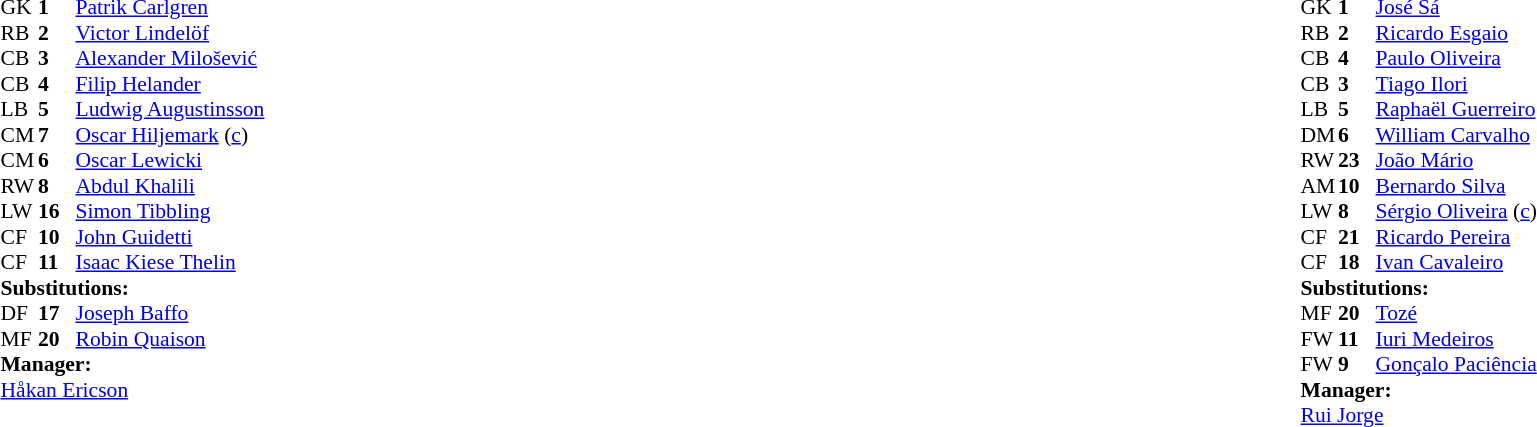<table width="100%">
<tr>
<td valign="top" width="50%"><br><table style="font-size: 90%" cellspacing="0" cellpadding="0">
<tr>
<th width="25"></th>
<th width="25"></th>
</tr>
<tr>
<td>GK</td>
<td><strong>1</strong></td>
<td><a href='#'>Patrik Carlgren</a></td>
</tr>
<tr>
<td>RB</td>
<td><strong>2</strong></td>
<td><a href='#'>Victor Lindelöf</a></td>
<td></td>
</tr>
<tr>
<td>CB</td>
<td><strong>3</strong></td>
<td><a href='#'>Alexander Milošević</a></td>
</tr>
<tr>
<td>CB</td>
<td><strong>4</strong></td>
<td><a href='#'>Filip Helander</a></td>
<td></td>
<td></td>
</tr>
<tr>
<td>LB</td>
<td><strong>5</strong></td>
<td><a href='#'>Ludwig Augustinsson</a></td>
</tr>
<tr>
<td>CM</td>
<td><strong>7</strong></td>
<td><a href='#'>Oscar Hiljemark</a> (<a href='#'>c</a>)</td>
</tr>
<tr>
<td>CM</td>
<td><strong>6</strong></td>
<td><a href='#'>Oscar Lewicki</a></td>
</tr>
<tr>
<td>RW</td>
<td><strong>8</strong></td>
<td><a href='#'>Abdul Khalili</a></td>
</tr>
<tr>
<td>LW</td>
<td><strong>16</strong></td>
<td><a href='#'>Simon Tibbling</a></td>
<td></td>
<td></td>
</tr>
<tr>
<td>CF</td>
<td><strong>10</strong></td>
<td><a href='#'>John Guidetti</a></td>
</tr>
<tr>
<td>CF</td>
<td><strong>11</strong></td>
<td><a href='#'>Isaac Kiese Thelin</a></td>
</tr>
<tr>
<td colspan=3><strong>Substitutions:</strong></td>
</tr>
<tr>
<td>DF</td>
<td><strong>17</strong></td>
<td><a href='#'>Joseph Baffo</a></td>
<td></td>
<td></td>
</tr>
<tr>
<td>MF</td>
<td><strong>20</strong></td>
<td><a href='#'>Robin Quaison</a></td>
<td></td>
<td></td>
</tr>
<tr>
<td colspan=3><strong>Manager:</strong></td>
</tr>
<tr>
<td colspan=4><a href='#'>Håkan Ericson</a></td>
</tr>
</table>
</td>
<td valign="top"></td>
<td valign="top" width="50%"><br><table style="font-size: 90%" align=center cellspacing="0" cellpadding="0">
<tr>
<th width="25"></th>
<th width="25"></th>
</tr>
<tr>
<td>GK</td>
<td><strong>1</strong></td>
<td><a href='#'>José Sá</a></td>
</tr>
<tr>
<td>RB</td>
<td><strong>2</strong></td>
<td><a href='#'>Ricardo Esgaio</a></td>
</tr>
<tr>
<td>CB</td>
<td><strong>4</strong></td>
<td><a href='#'>Paulo Oliveira</a></td>
</tr>
<tr>
<td>CB</td>
<td><strong>3</strong></td>
<td><a href='#'>Tiago Ilori</a></td>
</tr>
<tr>
<td>LB</td>
<td><strong>5</strong></td>
<td><a href='#'>Raphaël Guerreiro</a></td>
</tr>
<tr>
<td>DM</td>
<td><strong>6</strong></td>
<td><a href='#'>William Carvalho</a></td>
</tr>
<tr>
<td>RW</td>
<td><strong>23</strong></td>
<td><a href='#'>João Mário</a></td>
</tr>
<tr>
<td>AM</td>
<td><strong>10</strong></td>
<td><a href='#'>Bernardo Silva</a></td>
</tr>
<tr>
<td>LW</td>
<td><strong>8</strong></td>
<td><a href='#'>Sérgio Oliveira</a> (<a href='#'>c</a>)</td>
<td></td>
<td></td>
</tr>
<tr>
<td>CF</td>
<td><strong>21</strong></td>
<td><a href='#'>Ricardo Pereira</a></td>
<td></td>
<td></td>
</tr>
<tr>
<td>CF</td>
<td><strong>18</strong></td>
<td><a href='#'>Ivan Cavaleiro</a></td>
<td></td>
<td></td>
</tr>
<tr>
<td colspan=3><strong>Substitutions:</strong></td>
</tr>
<tr>
<td>MF</td>
<td><strong>20</strong></td>
<td><a href='#'>Tozé</a></td>
<td></td>
<td></td>
</tr>
<tr>
<td>FW</td>
<td><strong>11</strong></td>
<td><a href='#'>Iuri Medeiros</a></td>
<td></td>
<td></td>
</tr>
<tr>
<td>FW</td>
<td><strong>9</strong></td>
<td><a href='#'>Gonçalo Paciência</a></td>
<td></td>
<td></td>
</tr>
<tr>
<td colspan=3><strong>Manager:</strong></td>
</tr>
<tr>
<td colspan=4><a href='#'>Rui Jorge</a></td>
</tr>
</table>
</td>
</tr>
</table>
